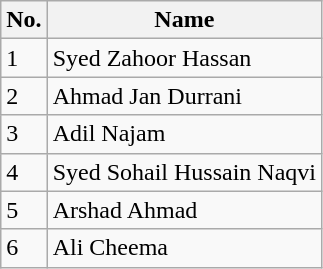<table class="wikitable sortable">
<tr>
<th>No.</th>
<th>Name</th>
</tr>
<tr>
<td>1</td>
<td>Syed Zahoor Hassan</td>
</tr>
<tr>
<td>2</td>
<td>Ahmad Jan Durrani</td>
</tr>
<tr>
<td>3</td>
<td>Adil Najam</td>
</tr>
<tr>
<td>4</td>
<td>Syed Sohail Hussain Naqvi</td>
</tr>
<tr>
<td>5</td>
<td>Arshad Ahmad</td>
</tr>
<tr>
<td>6</td>
<td>Ali Cheema</td>
</tr>
</table>
